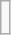<table class="wikitable floatright" style="font-size: 85%;">
<tr>
<td><br></td>
</tr>
</table>
